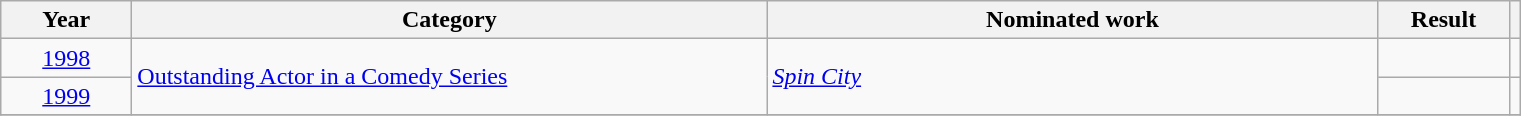<table class=wikitable>
<tr>
<th scope="col" style="width:5em;">Year</th>
<th scope="col" style="width:26em;">Category</th>
<th scope="col" style="width:25em;">Nominated work</th>
<th scope="col" style="width:5em;">Result</th>
<th></th>
</tr>
<tr>
<td style="text-align:center;"><a href='#'>1998</a></td>
<td rowspan=2><a href='#'>Outstanding Actor in a Comedy Series</a></td>
<td rowspan=2><em><a href='#'>Spin City</a></em></td>
<td></td>
<td></td>
</tr>
<tr>
<td style="text-align:center;"><a href='#'>1999</a></td>
<td></td>
<td></td>
</tr>
<tr>
</tr>
</table>
